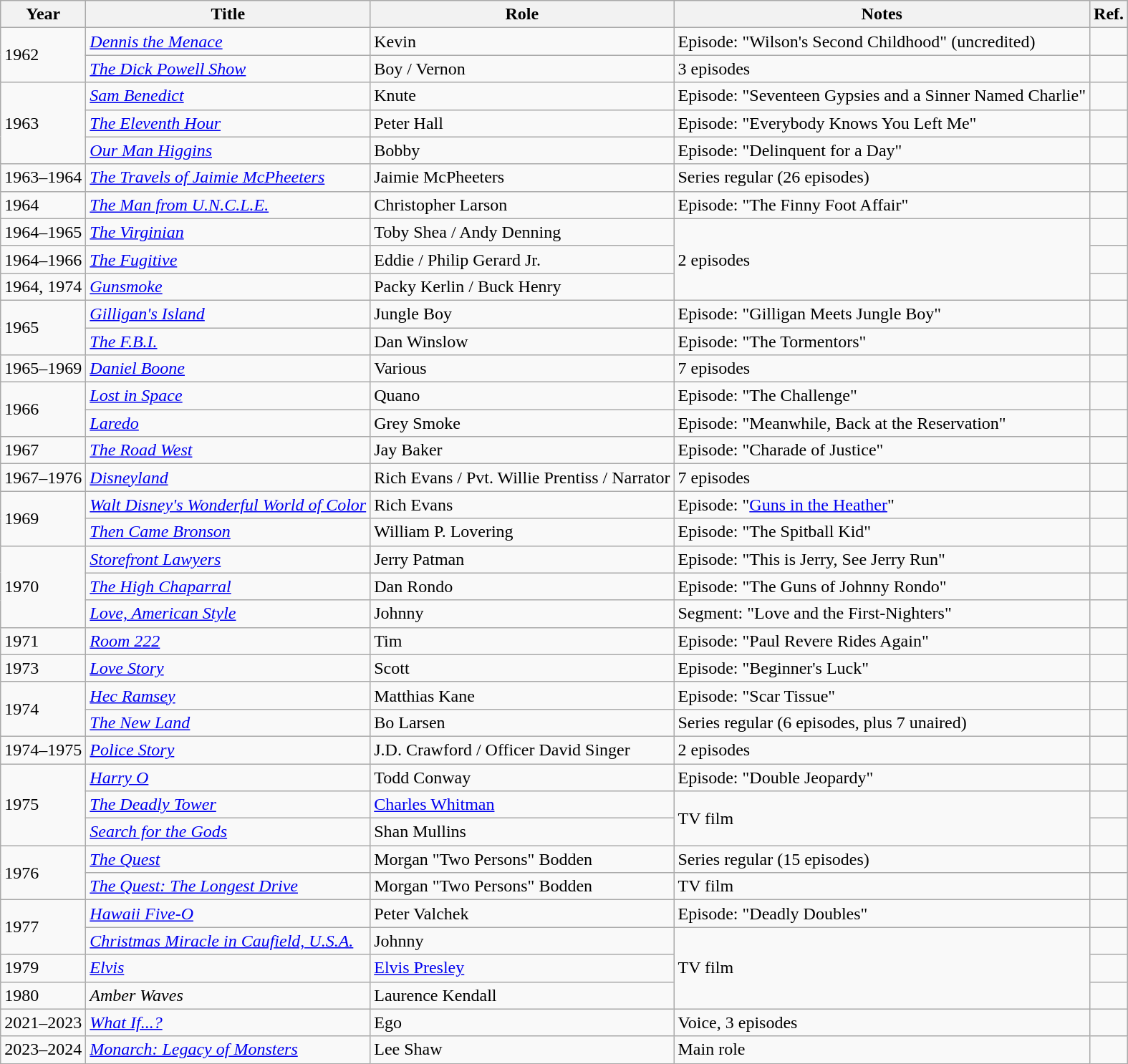<table class="wikitable sortable plainrowheaders">
<tr>
<th>Year</th>
<th>Title</th>
<th>Role</th>
<th>Notes</th>
<th>Ref.</th>
</tr>
<tr>
<td rowspan="2">1962</td>
<td><em><a href='#'>Dennis the Menace</a></em></td>
<td>Kevin</td>
<td>Episode: "Wilson's Second Childhood" (uncredited)</td>
<td align="center"></td>
</tr>
<tr>
<td><em><a href='#'>The Dick Powell Show</a></em></td>
<td>Boy / Vernon</td>
<td>3 episodes</td>
<td align="center"></td>
</tr>
<tr>
<td rowspan="3">1963</td>
<td><em><a href='#'>Sam Benedict</a></em></td>
<td>Knute</td>
<td>Episode: "Seventeen Gypsies and a Sinner Named Charlie"</td>
<td align="center"></td>
</tr>
<tr>
<td><em><a href='#'>The Eleventh Hour</a></em></td>
<td>Peter Hall</td>
<td>Episode: "Everybody Knows You Left Me"</td>
<td align="center"></td>
</tr>
<tr>
<td><em><a href='#'>Our Man Higgins</a></em></td>
<td>Bobby</td>
<td>Episode: "Delinquent for a Day"</td>
<td align="center"></td>
</tr>
<tr>
<td>1963–1964</td>
<td><em><a href='#'>The Travels of Jaimie McPheeters</a></em></td>
<td>Jaimie McPheeters</td>
<td>Series regular (26 episodes)</td>
<td align="center"></td>
</tr>
<tr>
<td>1964</td>
<td><em><a href='#'>The Man from U.N.C.L.E.</a></em></td>
<td>Christopher Larson</td>
<td>Episode: "The Finny Foot Affair"</td>
<td align="center"></td>
</tr>
<tr>
<td>1964–1965</td>
<td><em><a href='#'>The Virginian</a></em></td>
<td>Toby Shea / Andy Denning</td>
<td rowspan="3">2 episodes</td>
<td align="center"></td>
</tr>
<tr>
<td>1964–1966</td>
<td><em><a href='#'>The Fugitive</a></em></td>
<td>Eddie / Philip Gerard Jr.</td>
<td align="center"></td>
</tr>
<tr>
<td>1964, 1974</td>
<td><em><a href='#'>Gunsmoke</a></em></td>
<td>Packy Kerlin / Buck Henry</td>
<td align="center"></td>
</tr>
<tr>
<td rowspan="2">1965</td>
<td><em><a href='#'>Gilligan's Island</a></em></td>
<td>Jungle Boy</td>
<td>Episode: "Gilligan Meets Jungle Boy"</td>
<td align="center"></td>
</tr>
<tr>
<td><em><a href='#'>The F.B.I.</a></em></td>
<td>Dan Winslow</td>
<td>Episode: "The Tormentors"</td>
<td align="center"></td>
</tr>
<tr>
<td>1965–1969</td>
<td><em><a href='#'>Daniel Boone</a></em></td>
<td>Various</td>
<td>7 episodes</td>
<td align="center"></td>
</tr>
<tr>
<td rowspan="2">1966</td>
<td><em><a href='#'>Lost in Space</a></em></td>
<td>Quano</td>
<td>Episode: "The Challenge"</td>
<td align="center"></td>
</tr>
<tr>
<td><em><a href='#'>Laredo</a></em></td>
<td>Grey Smoke</td>
<td>Episode: "Meanwhile, Back at the Reservation"</td>
<td align="center"></td>
</tr>
<tr>
<td>1967</td>
<td><em><a href='#'>The Road West</a></em></td>
<td>Jay Baker</td>
<td>Episode: "Charade of Justice"</td>
<td align="center"></td>
</tr>
<tr>
<td>1967–1976</td>
<td><em><a href='#'>Disneyland</a></em></td>
<td>Rich Evans / Pvt. Willie Prentiss / Narrator</td>
<td>7 episodes</td>
<td align="center"></td>
</tr>
<tr>
<td rowspan="2">1969</td>
<td><em><a href='#'>Walt Disney's Wonderful World of Color</a></em></td>
<td>Rich Evans</td>
<td>Episode: "<a href='#'>Guns in the Heather</a>"</td>
<td align="center"></td>
</tr>
<tr>
<td><em><a href='#'>Then Came Bronson</a></em></td>
<td>William P. Lovering</td>
<td>Episode: "The Spitball Kid"</td>
<td align="center"></td>
</tr>
<tr>
<td rowspan="3">1970</td>
<td><em><a href='#'>Storefront Lawyers</a></em></td>
<td>Jerry Patman</td>
<td>Episode: "This is Jerry, See Jerry Run"</td>
<td align="center"></td>
</tr>
<tr>
<td><em><a href='#'>The High Chaparral</a></em></td>
<td>Dan Rondo</td>
<td>Episode: "The Guns of Johnny Rondo"</td>
<td align="center"></td>
</tr>
<tr>
<td><em><a href='#'>Love, American Style</a></em></td>
<td>Johnny</td>
<td>Segment: "Love and the First-Nighters"</td>
<td align="center"></td>
</tr>
<tr>
<td>1971</td>
<td><em><a href='#'>Room 222</a></em></td>
<td>Tim</td>
<td>Episode: "Paul Revere Rides Again"</td>
<td align="center"></td>
</tr>
<tr>
<td>1973</td>
<td><em><a href='#'>Love Story</a></em></td>
<td>Scott</td>
<td>Episode: "Beginner's Luck"</td>
<td align="center"></td>
</tr>
<tr>
<td rowspan="2">1974</td>
<td><em><a href='#'>Hec Ramsey</a></em></td>
<td>Matthias Kane</td>
<td>Episode: "Scar Tissue"</td>
<td align="center"></td>
</tr>
<tr>
<td><em><a href='#'>The New Land</a></em></td>
<td>Bo Larsen</td>
<td>Series regular (6 episodes, plus 7 unaired)</td>
<td align="center"></td>
</tr>
<tr>
<td>1974–1975</td>
<td><em><a href='#'>Police Story</a></em></td>
<td>J.D. Crawford / Officer David Singer</td>
<td>2 episodes</td>
<td align="center"></td>
</tr>
<tr>
<td rowspan="3">1975</td>
<td><em><a href='#'>Harry O</a></em></td>
<td>Todd Conway</td>
<td>Episode: "Double Jeopardy"</td>
<td align="center"></td>
</tr>
<tr>
<td><em><a href='#'>The Deadly Tower</a></em></td>
<td><a href='#'>Charles Whitman</a></td>
<td rowspan="2">TV film</td>
<td align="center"></td>
</tr>
<tr>
<td><em><a href='#'>Search for the Gods</a></em></td>
<td>Shan Mullins</td>
<td align="center"></td>
</tr>
<tr>
<td rowspan="2">1976</td>
<td><em><a href='#'>The Quest</a></em></td>
<td>Morgan "Two Persons" Bodden</td>
<td>Series regular (15 episodes)</td>
<td align="center"></td>
</tr>
<tr>
<td><em><a href='#'>The Quest: The Longest Drive</a></em></td>
<td>Morgan "Two Persons" Bodden</td>
<td>TV film</td>
<td align="center"></td>
</tr>
<tr>
<td rowspan="2">1977</td>
<td><em><a href='#'>Hawaii Five-O</a></em></td>
<td>Peter Valchek</td>
<td>Episode: "Deadly Doubles"</td>
<td align="center"></td>
</tr>
<tr>
<td><em><a href='#'>Christmas Miracle in Caufield, U.S.A.</a></em></td>
<td>Johnny</td>
<td rowspan="3">TV film</td>
<td align="center"></td>
</tr>
<tr>
<td>1979</td>
<td><em><a href='#'>Elvis</a></em></td>
<td><a href='#'>Elvis Presley</a></td>
<td align="center"></td>
</tr>
<tr>
<td>1980</td>
<td><em>Amber Waves</em></td>
<td>Laurence Kendall</td>
<td align="center"></td>
</tr>
<tr>
<td>2021–2023</td>
<td><em><a href='#'>What If...?</a></em></td>
<td>Ego</td>
<td>Voice, 3 episodes</td>
<td align="center"></td>
</tr>
<tr>
<td>2023–2024</td>
<td><em><a href='#'>Monarch: Legacy of Monsters</a></em></td>
<td>Lee Shaw</td>
<td>Main role</td>
<td align="center"></td>
</tr>
</table>
